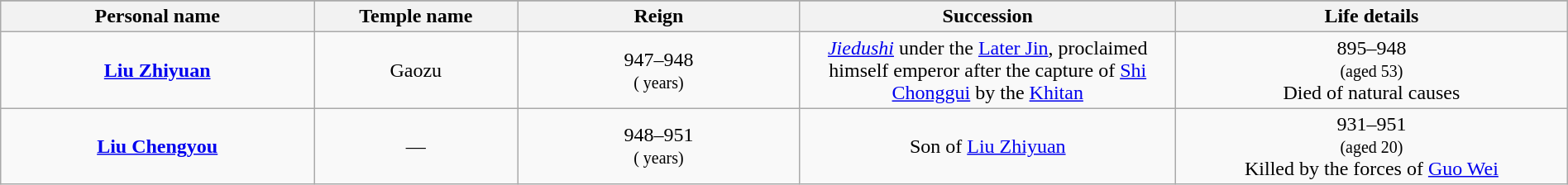<table class="wikitable plainrowheaders" style="text-align:center; width:100%;">
<tr>
</tr>
<tr>
<th scope="col" width="20%">Personal name</th>
<th scope="col" width="13%">Temple name</th>
<th scope="col" width="18%">Reign</th>
<th scope="col" width="24%">Succession</th>
<th scope="col" width="25%">Life details</th>
</tr>
<tr>
<td><strong><a href='#'>Liu Zhiyuan</a></strong><br></td>
<td>Gaozu<br></td>
<td>947–948<br><small>( years)</small><br><small></small></td>
<td><em><a href='#'>Jiedushi</a></em> under the <a href='#'>Later Jin</a>, proclaimed himself emperor after the capture of <a href='#'>Shi Chonggui</a> by the <a href='#'>Khitan</a></td>
<td>895–948<br><small>(aged 53)</small><br>Died of natural causes</td>
</tr>
<tr>
<td><strong><a href='#'>Liu Chengyou</a></strong><br></td>
<td>—</td>
<td>948–951<br><small>( years)</small><br><small></small></td>
<td>Son of <a href='#'>Liu Zhiyuan</a></td>
<td>931–951<br><small>(aged 20)</small><br>Killed by the forces of <a href='#'>Guo Wei</a></td>
</tr>
</table>
